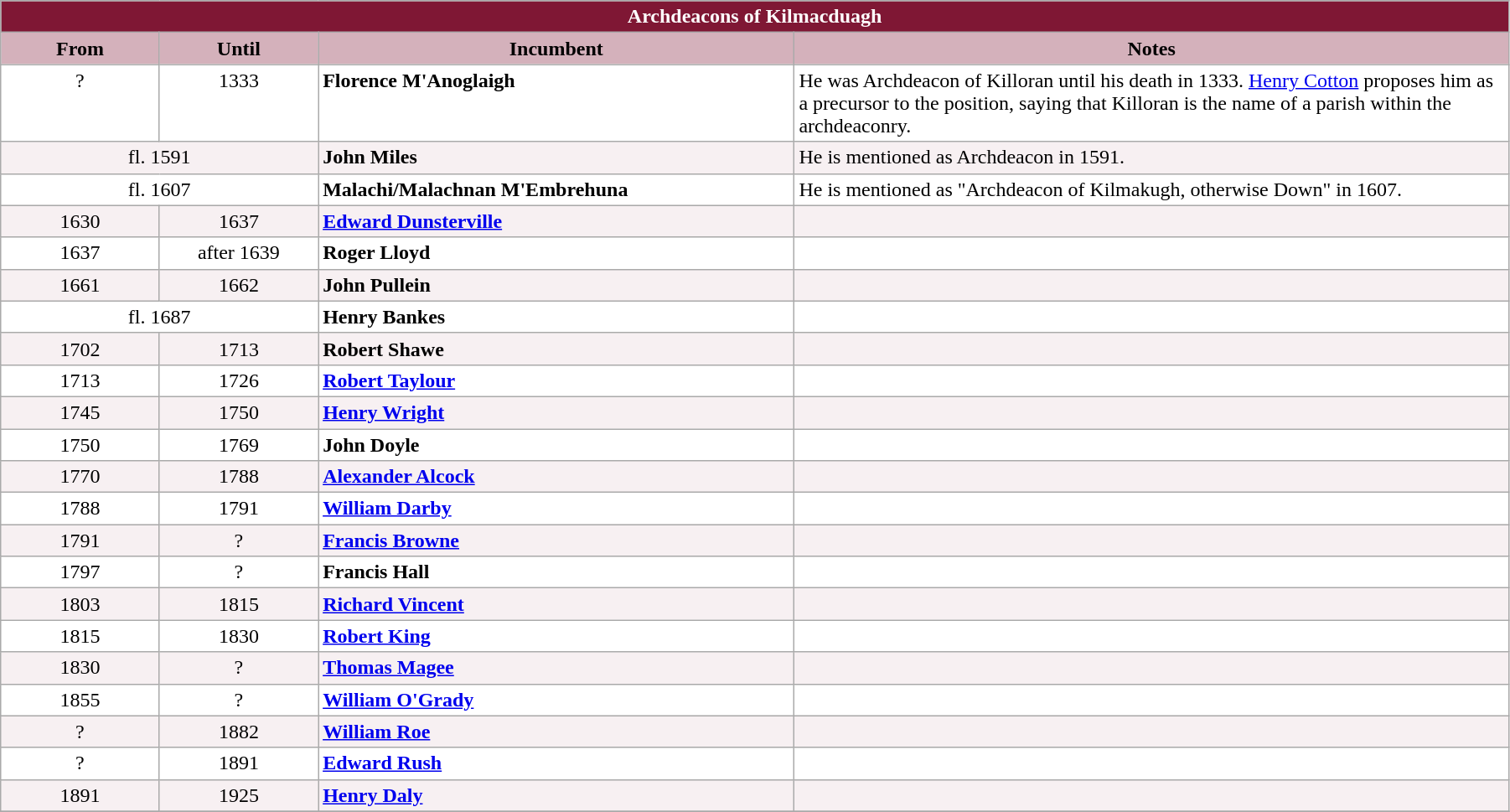<table class="wikitable" style="width:95%;" border="1" cellpadding="2">
<tr>
<th colspan="4" style="background-color: #7F1734; color: white;">Archdeacons of Kilmacduagh</th>
</tr>
<tr>
<th style="background-color: #D4B1BB; width: 10%;">From</th>
<th style="background-color: #D4B1BB; width: 10%;">Until</th>
<th style="background-color: #D4B1BB; width: 30%;">Incumbent</th>
<th style="background-color: #D4B1BB; width: 45%;">Notes</th>
</tr>
<tr valign="top" style="background-color: white;">
<td style="text-align: center;">?</td>
<td style="text-align: center;">1333</td>
<td><strong>Florence M'Anoglaigh</strong></td>
<td>He was Archdeacon of Killoran until his death in 1333. <a href='#'>Henry Cotton</a> proposes him as a precursor to the position, saying that Killoran is the name of a parish within the archdeaconry.</td>
</tr>
<tr valign="top" style="background-color: #F7F0F2;">
<td style="text-align: center;" colspan="2">fl. 1591</td>
<td><strong>John Miles</strong></td>
<td>He is mentioned as Archdeacon in 1591.</td>
</tr>
<tr valign="top" style="background-color: white;">
<td style="text-align: center;" colspan="2">fl. 1607</td>
<td><strong>Malachi/Malachnan M'Embrehuna</strong></td>
<td>He is mentioned as "Archdeacon of Kilmakugh, otherwise Down" in 1607.</td>
</tr>
<tr valign="top" style="background-color: #F7F0F2;">
<td style="text-align: center;">1630</td>
<td style="text-align: center;">1637</td>
<td><strong><a href='#'>Edward Dunsterville</a></strong></td>
<td></td>
</tr>
<tr valign="top" style="background-color: white;">
<td style="text-align: center;">1637</td>
<td style="text-align: center;">after 1639</td>
<td><strong>Roger Lloyd</strong></td>
<td></td>
</tr>
<tr valign="top" style="background-color: #F7F0F2;">
<td style="text-align: center;">1661</td>
<td style="text-align: center;">1662</td>
<td><strong>John Pullein</strong></td>
<td></td>
</tr>
<tr valign="top" style="background-color: white;">
<td style="text-align: center;" colspan="2">fl. 1687</td>
<td><strong>Henry Bankes</strong></td>
<td></td>
</tr>
<tr valign="top" style="background-color: #F7F0F2;">
<td style="text-align: center;">1702</td>
<td style="text-align: center;">1713</td>
<td><strong>Robert Shawe</strong></td>
<td></td>
</tr>
<tr valign="top" style="background-color: white;">
<td style="text-align: center;">1713</td>
<td style="text-align: center;">1726</td>
<td><strong><a href='#'>Robert Taylour</a></strong></td>
<td></td>
</tr>
<tr valign="top" style="background-color: #F7F0F2;">
<td style="text-align: center;">1745</td>
<td style="text-align: center;">1750</td>
<td><strong><a href='#'>Henry Wright</a></strong></td>
<td></td>
</tr>
<tr valign="top" style="background-color: white;">
<td style="text-align: center;">1750</td>
<td style="text-align: center;">1769</td>
<td><strong>John Doyle</strong></td>
<td></td>
</tr>
<tr valign="top" style="background-color: #F7F0F2;">
<td style="text-align: center;">1770</td>
<td style="text-align: center;">1788</td>
<td><strong><a href='#'>Alexander Alcock</a></strong></td>
<td></td>
</tr>
<tr valign="top" style="background-color: white;">
<td style="text-align: center;">1788</td>
<td style="text-align: center;">1791</td>
<td><strong><a href='#'>William Darby</a></strong></td>
<td></td>
</tr>
<tr valign="top" style="background-color: #F7F0F2;">
<td style="text-align: center;">1791</td>
<td style="text-align: center;">?</td>
<td><strong><a href='#'>Francis Browne</a></strong></td>
<td></td>
</tr>
<tr valign="top" style="background-color: white;">
<td style="text-align: center;">1797</td>
<td style="text-align: center;">?</td>
<td><strong>Francis Hall</strong></td>
<td></td>
</tr>
<tr valign="top" style="background-color: #F7F0F2;">
<td style="text-align: center;">1803</td>
<td style="text-align: center;">1815</td>
<td><strong><a href='#'>Richard Vincent</a></strong></td>
<td></td>
</tr>
<tr valign="top" style="background-color: white;">
<td style="text-align: center;">1815</td>
<td style="text-align: center;">1830</td>
<td><strong><a href='#'>Robert King</a></strong></td>
<td></td>
</tr>
<tr valign="top" style="background-color: #F7F0F2;">
<td style="text-align: center;">1830</td>
<td style="text-align: center;">?</td>
<td><strong><a href='#'>Thomas Magee</a></strong></td>
<td></td>
</tr>
<tr valign="top" style="background-color: white;">
<td style="text-align: center;">1855</td>
<td style="text-align: center;">?</td>
<td><strong><a href='#'>William O'Grady</a></strong></td>
<td></td>
</tr>
<tr valign="top" style="background-color: #F7F0F2;">
<td style="text-align: center;">?</td>
<td style="text-align: center;">1882</td>
<td><strong><a href='#'>William Roe</a></strong></td>
<td></td>
</tr>
<tr valign="top" style="background-color: white;">
<td style="text-align: center;">?</td>
<td style="text-align: center;">1891</td>
<td><strong><a href='#'>Edward Rush</a></strong></td>
<td></td>
</tr>
<tr valign="top" style="background-color: #F7F0F2;">
<td style="text-align: center;">1891</td>
<td style="text-align: center;">1925</td>
<td><strong><a href='#'>Henry Daly</a></strong></td>
<td></td>
</tr>
<tr }>
</tr>
</table>
